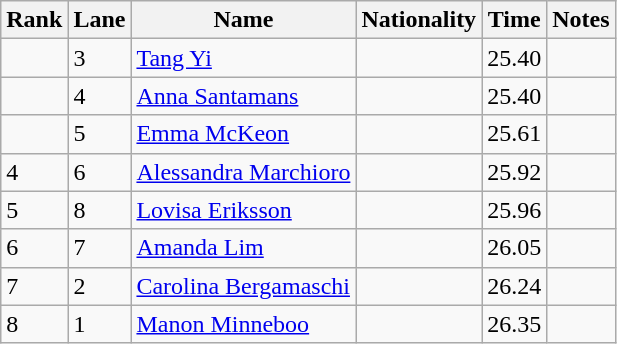<table class="wikitable">
<tr>
<th>Rank</th>
<th>Lane</th>
<th>Name</th>
<th>Nationality</th>
<th>Time</th>
<th>Notes</th>
</tr>
<tr>
<td></td>
<td>3</td>
<td><a href='#'>Tang Yi</a></td>
<td></td>
<td>25.40</td>
<td></td>
</tr>
<tr>
<td></td>
<td>4</td>
<td><a href='#'>Anna Santamans</a></td>
<td></td>
<td>25.40</td>
<td></td>
</tr>
<tr>
<td></td>
<td>5</td>
<td><a href='#'>Emma McKeon</a></td>
<td></td>
<td>25.61</td>
<td></td>
</tr>
<tr>
<td>4</td>
<td>6</td>
<td><a href='#'>Alessandra Marchioro</a></td>
<td></td>
<td>25.92</td>
<td></td>
</tr>
<tr>
<td>5</td>
<td>8</td>
<td><a href='#'>Lovisa Eriksson</a></td>
<td></td>
<td>25.96</td>
<td></td>
</tr>
<tr>
<td>6</td>
<td>7</td>
<td><a href='#'>Amanda Lim</a></td>
<td></td>
<td>26.05</td>
<td></td>
</tr>
<tr>
<td>7</td>
<td>2</td>
<td><a href='#'>Carolina Bergamaschi</a></td>
<td></td>
<td>26.24</td>
<td></td>
</tr>
<tr>
<td>8</td>
<td>1</td>
<td><a href='#'>Manon Minneboo</a></td>
<td></td>
<td>26.35</td>
<td></td>
</tr>
</table>
